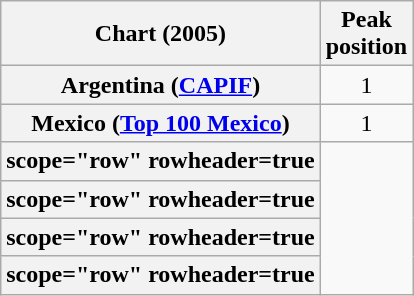<table class="wikitable sortable plainrowheaders">
<tr>
<th>Chart (2005)</th>
<th>Peak<br>position</th>
</tr>
<tr>
<th scope="row">Argentina (<a href='#'>CAPIF</a>)</th>
<td style="text-align:center;">1</td>
</tr>
<tr>
<th scope="row">Mexico (<a href='#'>Top 100 Mexico</a>)</th>
<td style="text-align:center;">1</td>
</tr>
<tr>
<th>scope="row" rowheader=true</th>
</tr>
<tr>
<th>scope="row" rowheader=true</th>
</tr>
<tr>
<th>scope="row" rowheader=true</th>
</tr>
<tr>
<th>scope="row" rowheader=true</th>
</tr>
</table>
